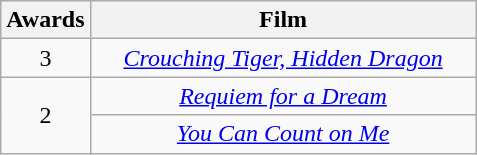<table class="wikitable" rowspan=2 border=2 style="text-align:center;">
<tr>
<th scope="col" width="50">Awards</th>
<th scope="col" width="250">Film</th>
</tr>
<tr>
<td>3</td>
<td><em><a href='#'>Crouching Tiger, Hidden Dragon</a></em></td>
</tr>
<tr>
<td rowspan="2">2</td>
<td><em><a href='#'>Requiem for a Dream</a></em></td>
</tr>
<tr>
<td><em><a href='#'>You Can Count on Me</a></em></td>
</tr>
</table>
